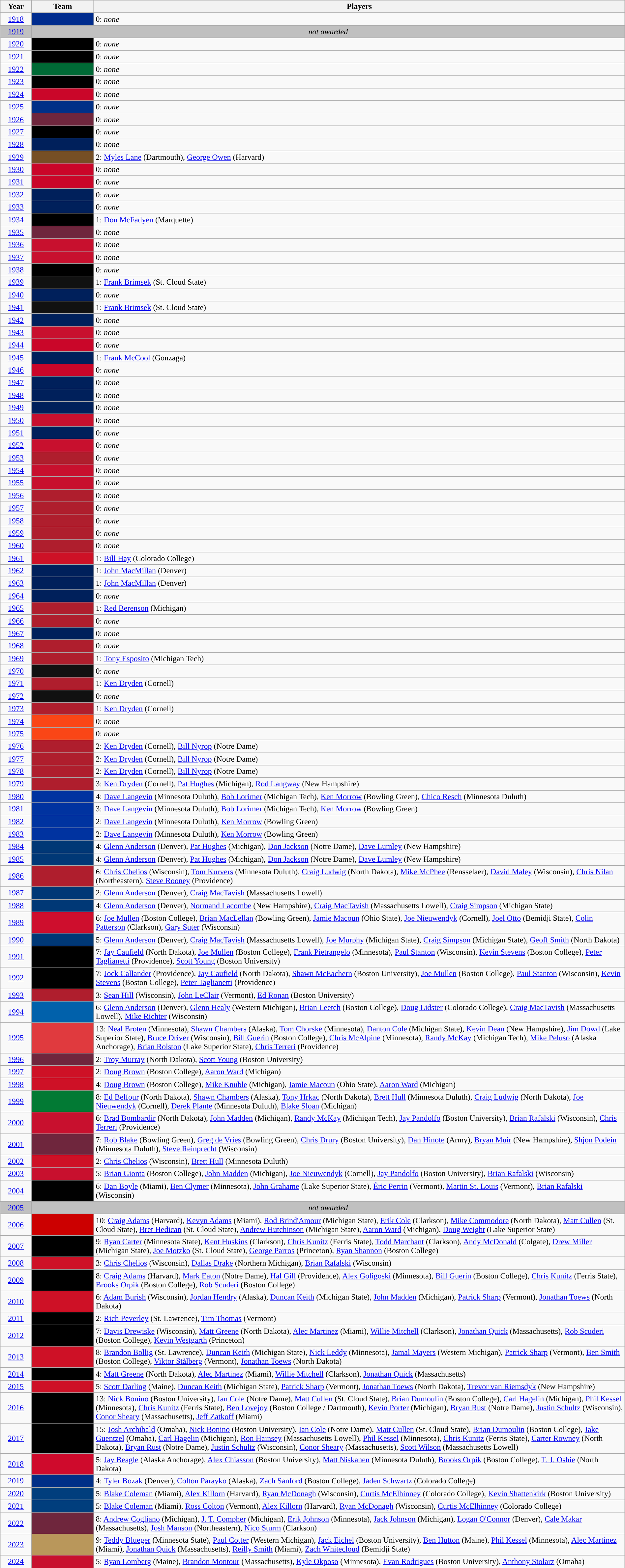<table class="sortable wikitable" width =100%>
<tr>
<th width="5%">Year</th>
<th width="10%">Team</th>
<th>Players</th>
</tr>
<tr align=center>
<td><a href='#'>1918</a></td>
<td style="color:white; background:#002C8E"><a href='#'></a></td>
<td align=left>0: <em>none</em></td>
</tr>
<tr align=center bgcolor=c0c0c0>
<td><a href='#'>1919</a></td>
<td colspan=2><em>not awarded</em></td>
</tr>
<tr align=center>
<td><a href='#'>1920</a></td>
<td style="color:white; background:#000000; "><a href='#'></a></td>
<td align=left>0: <em>none</em></td>
</tr>
<tr align=center>
<td><a href='#'>1921</a></td>
<td style="color:white; background:#000000; "><a href='#'></a></td>
<td align=left>0: <em>none</em></td>
</tr>
<tr align=center>
<td><a href='#'>1922</a></td>
<td style="color:white; background:#006A36"><a href='#'></a></td>
<td align=left>0: <em>none</em></td>
</tr>
<tr align=center>
<td><a href='#'>1923</a></td>
<td style="color:white; background:#000000; "><a href='#'></a></td>
<td align=left>0: <em>none</em></td>
</tr>
<tr align=center>
<td><a href='#'>1924</a></td>
<td style="color:white; background:#CA0629; "><a href='#'></a></td>
<td align=left>0: <em>none</em></td>
</tr>
<tr align=center>
<td><a href='#'>1925</a></td>
<td style="color:white; background:#003087"><a href='#'></a></td>
<td align=left>0: <em>none</em></td>
</tr>
<tr align=center>
<td><a href='#'>1926</a></td>
<td style="color:white; background:#6F263D"><a href='#'></a></td>
<td align=left>0: <em>none</em></td>
</tr>
<tr align=center>
<td><a href='#'>1927</a></td>
<td style="color:white; background:#000000; "><a href='#'></a></td>
<td align=left>0: <em>none</em></td>
</tr>
<tr align=center>
<td><a href='#'>1928</a></td>
<td style="color:white; background:#00205b; "><a href='#'></a></td>
<td align=left>0: <em>none</em></td>
</tr>
<tr align=center>
<td><a href='#'>1929</a></td>
<td style="color:white; background:#764F25; "><a href='#'></a></td>
<td align=left>2: <a href='#'>Myles Lane</a> (Dartmouth), <a href='#'>George Owen</a> (Harvard)</td>
</tr>
<tr align=center>
<td><a href='#'>1930</a></td>
<td style="color:white; background:#CA0629; "><a href='#'></a></td>
<td align=left>0: <em>none</em></td>
</tr>
<tr align=center>
<td><a href='#'>1931</a></td>
<td style="color:white; background:#CA0629; "><a href='#'></a></td>
<td align=left>0: <em>none</em></td>
</tr>
<tr align=center>
<td><a href='#'>1932</a></td>
<td style="color:white; background:#00205B"><a href='#'></a></td>
<td align=left>0: <em>none</em></td>
</tr>
<tr align=center>
<td><a href='#'>1933</a></td>
<td style="color:white; background:#00205b; "><a href='#'></a></td>
<td align=left>0: <em>none</em></td>
</tr>
<tr align=center>
<td><a href='#'>1934</a></td>
<td style="color:white; background:#000000"><a href='#'></a></td>
<td align=left>1: <a href='#'>Don McFadyen</a> (Marquette)</td>
</tr>
<tr align=center>
<td><a href='#'>1935</a></td>
<td style="color:white; background:#6F263D"><a href='#'></a></td>
<td align=left>0: <em>none</em></td>
</tr>
<tr align=center>
<td><a href='#'>1936</a></td>
<td style="color:white; background:#C8102E"><a href='#'></a></td>
<td align=left>0: <em>none</em></td>
</tr>
<tr align=center>
<td><a href='#'>1937</a></td>
<td style="color:white; background:#C8102E"><a href='#'></a></td>
<td align=left>0: <em>none</em></td>
</tr>
<tr align=center>
<td><a href='#'>1938</a></td>
<td style="color:white; background:#000000"><a href='#'></a></td>
<td align=left>0: <em>none</em></td>
</tr>
<tr align=center>
<td><a href='#'>1939</a></td>
<td style="color:white; background:#111111; "><a href='#'></a></td>
<td align=left>1: <a href='#'>Frank Brimsek</a> (St. Cloud State)</td>
</tr>
<tr align=center>
<td><a href='#'>1940</a></td>
<td style="color:white; background:#00205b; "><a href='#'></a></td>
<td align=left>0: <em>none</em></td>
</tr>
<tr align=center>
<td><a href='#'>1941</a></td>
<td style="color:white; background:#111111; "><a href='#'></a></td>
<td align=left>1: <a href='#'>Frank Brimsek</a> (St. Cloud State)</td>
</tr>
<tr align=center>
<td><a href='#'>1942</a></td>
<td style="color:white; background:#00205B"><a href='#'></a></td>
<td align=left>0: <em>none</em></td>
</tr>
<tr align=center>
<td><a href='#'>1943</a></td>
<td style="color:white; background:#C8102E"><a href='#'></a></td>
<td align=left>0: <em>none</em></td>
</tr>
<tr align=center>
<td><a href='#'>1944</a></td>
<td style="color:white; background:#CA0629; "><a href='#'></a></td>
<td align=left>0: <em>none</em></td>
</tr>
<tr align=center>
<td><a href='#'>1945</a></td>
<td style="color:white; background:#00205B"><a href='#'></a></td>
<td align=left>1: <a href='#'>Frank McCool</a> (Gonzaga)</td>
</tr>
<tr align=center>
<td><a href='#'>1946</a></td>
<td style="color:white; background:#CA0629; "><a href='#'></a></td>
<td align=left>0: <em>none</em></td>
</tr>
<tr align=center>
<td><a href='#'>1947</a></td>
<td style="color:white; background:#00205B"><a href='#'></a></td>
<td align=left>0: <em>none</em></td>
</tr>
<tr align=center>
<td><a href='#'>1948</a></td>
<td style="color:white; background:#00205B"><a href='#'></a></td>
<td align=left>0: <em>none</em></td>
</tr>
<tr align=center>
<td><a href='#'>1949</a></td>
<td style="color:white; background:#00205B"><a href='#'></a></td>
<td align=left>0: <em>none</em></td>
</tr>
<tr align=center>
<td><a href='#'>1950</a></td>
<td style="color:white; background:#C8102E"><a href='#'></a></td>
<td align=left>0: <em>none</em></td>
</tr>
<tr align=center>
<td><a href='#'>1951</a></td>
<td style="color:white; background:#00205B"><a href='#'></a></td>
<td align=left>0: <em>none</em></td>
</tr>
<tr align=center>
<td><a href='#'>1952</a></td>
<td style="color:white; background:#C8102E"><a href='#'></a></td>
<td align=left>0: <em>none</em></td>
</tr>
<tr align=center>
<td><a href='#'>1953</a></td>
<td style="color:white; background:#AF1E2D; "><a href='#'></a></td>
<td align=left>0: <em>none</em></td>
</tr>
<tr align=center>
<td><a href='#'>1954</a></td>
<td style="color:white; background:#C8102E"><a href='#'></a></td>
<td align=left>0: <em>none</em></td>
</tr>
<tr align=center>
<td><a href='#'>1955</a></td>
<td style="color:white; background:#C8102E"><a href='#'></a></td>
<td align=left>0: <em>none</em></td>
</tr>
<tr align=center>
<td><a href='#'>1956</a></td>
<td style="color:white; background:#AF1E2D; "><a href='#'></a></td>
<td align=left>0: <em>none</em></td>
</tr>
<tr align=center>
<td><a href='#'>1957</a></td>
<td style="color:white; background:#AF1E2D; "><a href='#'></a></td>
<td align=left>0: <em>none</em></td>
</tr>
<tr align=center>
<td><a href='#'>1958</a></td>
<td style="color:white; background:#AF1E2D; "><a href='#'></a></td>
<td align=left>0: <em>none</em></td>
</tr>
<tr align=center>
<td><a href='#'>1959</a></td>
<td style="color:white; background:#AF1E2D; "><a href='#'></a></td>
<td align=left>0: <em>none</em></td>
</tr>
<tr align=center>
<td><a href='#'>1960</a></td>
<td style="color:white; background:#AF1E2D; "><a href='#'></a></td>
<td align=left>0: <em>none</em></td>
</tr>
<tr align=center>
<td><a href='#'>1961</a></td>
<td style="color:white; background:#CE1126; "><a href='#'></a></td>
<td align=left>1: <a href='#'>Bill Hay</a> (Colorado College)</td>
</tr>
<tr align=center>
<td><a href='#'>1962</a></td>
<td style="color:white; background:#00205B"><a href='#'></a></td>
<td align=left>1: <a href='#'>John MacMillan</a> (Denver)</td>
</tr>
<tr align=center>
<td><a href='#'>1963</a></td>
<td style="color:white; background:#00205B"><a href='#'></a></td>
<td align=left>1: <a href='#'>John MacMillan</a> (Denver)</td>
</tr>
<tr align=center>
<td><a href='#'>1964</a></td>
<td style="color:white; background:#00205B"><a href='#'></a></td>
<td align=left>0: <em>none</em></td>
</tr>
<tr align=center>
<td><a href='#'>1965</a></td>
<td style="color:white; background:#AF1E2D; "><a href='#'></a></td>
<td align=left>1: <a href='#'>Red Berenson</a> (Michigan)</td>
</tr>
<tr align=center>
<td><a href='#'>1966</a></td>
<td style="color:white; background:#AF1E2D; "><a href='#'></a></td>
<td align=left>0: <em>none</em></td>
</tr>
<tr align=center>
<td><a href='#'>1967</a></td>
<td style="color:white; background:#00205B"><a href='#'></a></td>
<td align=left>0: <em>none</em></td>
</tr>
<tr align=center>
<td><a href='#'>1968</a></td>
<td style="color:white; background:#AF1E2D; "><a href='#'></a></td>
<td align=left>0: <em>none</em></td>
</tr>
<tr align=center>
<td><a href='#'>1969</a></td>
<td style="color:white; background:#AF1E2D; "><a href='#'></a></td>
<td align=left>1: <a href='#'>Tony Esposito</a> (Michigan Tech)</td>
</tr>
<tr align=center>
<td><a href='#'>1970</a></td>
<td style="color:white; background:#111111; "><a href='#'></a></td>
<td align=left>0: <em>none</em></td>
</tr>
<tr align=center>
<td><a href='#'>1971</a></td>
<td style="color:white; background:#AF1E2D; "><a href='#'></a></td>
<td align=left>1: <a href='#'>Ken Dryden</a> (Cornell)</td>
</tr>
<tr align=center>
<td><a href='#'>1972</a></td>
<td style="color:white; background:#111111; "><a href='#'></a></td>
<td align=left>0: <em>none</em></td>
</tr>
<tr align=center>
<td><a href='#'>1973</a></td>
<td style="color:white; background:#AF1E2D; "><a href='#'></a></td>
<td align=left>1: <a href='#'>Ken Dryden</a> (Cornell)</td>
</tr>
<tr align=center>
<td><a href='#'>1974</a></td>
<td style="color:white; background:#FA4616; "><a href='#'></a></td>
<td align=left>0: <em>none</em></td>
</tr>
<tr align=center>
<td><a href='#'>1975</a></td>
<td style="color:white; background:#FA4616; "><a href='#'></a></td>
<td align=left>0: <em>none</em></td>
</tr>
<tr align=center>
<td><a href='#'>1976</a></td>
<td style="color:white; background:#AF1E2D; "><a href='#'></a></td>
<td align=left>2: <a href='#'>Ken Dryden</a> (Cornell), <a href='#'>Bill Nyrop</a> (Notre Dame)</td>
</tr>
<tr align=center>
<td><a href='#'>1977</a></td>
<td style="color:white; background:#AF1E2D; "><a href='#'></a></td>
<td align=left>2: <a href='#'>Ken Dryden</a> (Cornell), <a href='#'>Bill Nyrop</a> (Notre Dame)</td>
</tr>
<tr align=center>
<td><a href='#'>1978</a></td>
<td style="color:white; background:#AF1E2D; "><a href='#'></a></td>
<td align=left>2: <a href='#'>Ken Dryden</a> (Cornell), <a href='#'>Bill Nyrop</a> (Notre Dame)</td>
</tr>
<tr align=center>
<td><a href='#'>1979</a></td>
<td style="color:white; background:#AF1E2D; "><a href='#'></a></td>
<td align=left>3: <a href='#'>Ken Dryden</a> (Cornell), <a href='#'>Pat Hughes</a> (Michigan), <a href='#'>Rod Langway</a> (New Hampshire)</td>
</tr>
<tr align=center>
<td><a href='#'>1980</a></td>
<td style="color:white; background:#0033a0; "><a href='#'></a></td>
<td align=left>4: <a href='#'>Dave Langevin</a> (Minnesota Duluth), <a href='#'>Bob Lorimer</a> (Michigan Tech), <a href='#'>Ken Morrow</a> (Bowling Green), <a href='#'>Chico Resch</a> (Minnesota Duluth)</td>
</tr>
<tr align=center>
<td><a href='#'>1981</a></td>
<td style="color:white; background:#0033a0; "><a href='#'></a></td>
<td align=left>3: <a href='#'>Dave Langevin</a> (Minnesota Duluth), <a href='#'>Bob Lorimer</a> (Michigan Tech), <a href='#'>Ken Morrow</a> (Bowling Green)</td>
</tr>
<tr align=center>
<td><a href='#'>1982</a></td>
<td style="color:white; background:#0033a0; "><a href='#'></a></td>
<td align=left>2: <a href='#'>Dave Langevin</a> (Minnesota Duluth), <a href='#'>Ken Morrow</a> (Bowling Green)</td>
</tr>
<tr align=center>
<td><a href='#'>1983</a></td>
<td style="color:white; background:#0033a0; "><a href='#'></a></td>
<td align=left>2: <a href='#'>Dave Langevin</a> (Minnesota Duluth), <a href='#'>Ken Morrow</a> (Bowling Green)</td>
</tr>
<tr align=center>
<td><a href='#'>1984</a></td>
<td style="color:white; background:#003876; "><a href='#'></a></td>
<td align=left>4: <a href='#'>Glenn Anderson</a> (Denver), <a href='#'>Pat Hughes</a> (Michigan), <a href='#'>Don Jackson</a> (Notre Dame), <a href='#'>Dave Lumley</a> (New Hampshire)</td>
</tr>
<tr align=center>
<td><a href='#'>1985</a></td>
<td style="color:white; background:#003876; "><a href='#'></a></td>
<td align=left>4: <a href='#'>Glenn Anderson</a> (Denver), <a href='#'>Pat Hughes</a> (Michigan), <a href='#'>Don Jackson</a> (Notre Dame), <a href='#'>Dave Lumley</a> (New Hampshire)</td>
</tr>
<tr align=center>
<td><a href='#'>1986</a></td>
<td style="color:white; background:#AF1E2D; "><a href='#'></a></td>
<td align=left>6: <a href='#'>Chris Chelios</a> (Wisconsin), <a href='#'>Tom Kurvers</a> (Minnesota Duluth), <a href='#'>Craig Ludwig</a> (North Dakota), <a href='#'>Mike McPhee</a> (Rensselaer), <a href='#'>David Maley</a> (Wisconsin), <a href='#'>Chris Nilan</a> (Northeastern), <a href='#'>Steve Rooney</a> (Providence)</td>
</tr>
<tr align=center>
<td><a href='#'>1987</a></td>
<td style="color:white; background:#003876; "><a href='#'></a></td>
<td align=left>2: <a href='#'>Glenn Anderson</a> (Denver), <a href='#'>Craig MacTavish</a> (Massachusetts Lowell)</td>
</tr>
<tr align=center>
<td><a href='#'>1988</a></td>
<td style="color:white; background:#003876; "><a href='#'></a></td>
<td align=left>4: <a href='#'>Glenn Anderson</a> (Denver), <a href='#'>Normand Lacombe</a> (New Hampshire), <a href='#'>Craig MacTavish</a> (Massachusetts Lowell), <a href='#'>Craig Simpson</a> (Michigan State)</td>
</tr>
<tr align=center>
<td><a href='#'>1989</a></td>
<td style="color:white; background:#CE0E2D; "><a href='#'></a></td>
<td align=left>6: <a href='#'>Joe Mullen</a> (Boston College), <a href='#'>Brian MacLellan</a> (Bowling Green), <a href='#'>Jamie Macoun</a> (Ohio State), <a href='#'>Joe Nieuwendyk</a> (Cornell), <a href='#'>Joel Otto</a> (Bemidji State), <a href='#'>Colin Patterson</a> (Clarkson), <a href='#'>Gary Suter</a> (Wisconsin)</td>
</tr>
<tr align=center>
<td><a href='#'>1990</a></td>
<td style="color:white; background:#003876; "><a href='#'></a></td>
<td align=left>5: <a href='#'>Glenn Anderson</a> (Denver), <a href='#'>Craig MacTavish</a> (Massachusetts Lowell), <a href='#'>Joe Murphy</a> (Michigan State), <a href='#'>Craig Simpson</a> (Michigan State), <a href='#'>Geoff Smith</a> (North Dakota)</td>
</tr>
<tr align=center>
<td><a href='#'>1991</a></td>
<td style="color:white; background:#000000; "><a href='#'></a></td>
<td align=left>7: <a href='#'>Jay Caufield</a> (North Dakota), <a href='#'>Joe Mullen</a> (Boston College), <a href='#'>Frank Pietrangelo</a> (Minnesota), <a href='#'>Paul Stanton</a> (Wisconsin), <a href='#'>Kevin Stevens</a> (Boston College), <a href='#'>Peter Taglianetti</a> (Providence), <a href='#'>Scott Young</a> (Boston University)</td>
</tr>
<tr align=center>
<td><a href='#'>1992</a></td>
<td style="color:white; background:#000000; "><a href='#'></a></td>
<td align=left>7: <a href='#'>Jock Callander</a> (Providence), <a href='#'>Jay Caufield</a> (North Dakota), <a href='#'>Shawn McEachern</a> (Boston University), <a href='#'>Joe Mullen</a> (Boston College), <a href='#'>Paul Stanton</a> (Wisconsin), <a href='#'>Kevin Stevens</a> (Boston College), <a href='#'>Peter Taglianetti</a> (Providence)</td>
</tr>
<tr align=center>
<td><a href='#'>1993</a></td>
<td style="color:white; background:#AF1E2D; "><a href='#'></a></td>
<td align=left>3: <a href='#'>Sean Hill</a> (Wisconsin), <a href='#'>John LeClair</a> (Vermont), <a href='#'>Ed Ronan</a> (Boston University)</td>
</tr>
<tr align=center>
<td><a href='#'>1994</a></td>
<td style="color:white; background:#0161AB; "><a href='#'></a></td>
<td align=left>6: <a href='#'>Glenn Anderson</a> (Denver), <a href='#'>Glenn Healy</a> (Western Michigan), <a href='#'>Brian Leetch</a> (Boston College), <a href='#'>Doug Lidster</a> (Colorado College), <a href='#'>Craig MacTavish</a> (Massachusetts Lowell), <a href='#'>Mike Richter</a> (Wisconsin)</td>
</tr>
<tr align=center>
<td><a href='#'>1995</a></td>
<td style="color:white; background:#E03A3E; "><a href='#'></a></td>
<td align=left>13: <a href='#'>Neal Broten</a> (Minnesota), <a href='#'>Shawn Chambers</a> (Alaska), <a href='#'>Tom Chorske</a> (Minnesota), <a href='#'>Danton Cole</a> (Michigan State), <a href='#'>Kevin Dean</a> (New Hampshire), <a href='#'>Jim Dowd</a> (Lake Superior State), <a href='#'>Bruce Driver</a> (Wisconsin), <a href='#'>Bill Guerin</a> (Boston College), <a href='#'>Chris McAlpine</a> (Minnesota), <a href='#'>Randy McKay</a> (Michigan Tech), <a href='#'>Mike Peluso</a> (Alaska Anchorage), <a href='#'>Brian Rolston</a> (Lake Superior State), <a href='#'>Chris Terreri</a> (Providence)</td>
</tr>
<tr align=center>
<td><a href='#'>1996</a></td>
<td style="color:white; background:#6F263D; "><a href='#'></a></td>
<td align=left>2: <a href='#'>Troy Murray</a> (North Dakota), <a href='#'>Scott Young</a> (Boston University)</td>
</tr>
<tr align=center>
<td><a href='#'>1997</a></td>
<td style="color:white; background:#CE1126"><a href='#'></a></td>
<td align=left>2: <a href='#'>Doug Brown</a> (Boston College), <a href='#'>Aaron Ward</a> (Michigan)</td>
</tr>
<tr align=center>
<td><a href='#'>1998</a></td>
<td style="color:white; background:#CE1126"><a href='#'></a></td>
<td align=left>4: <a href='#'>Doug Brown</a> (Boston College), <a href='#'>Mike Knuble</a> (Michigan), <a href='#'>Jamie Macoun</a> (Ohio State), <a href='#'>Aaron Ward</a> (Michigan)</td>
</tr>
<tr align=center>
<td><a href='#'>1999</a></td>
<td style="color:white; background:#027a34; "><a href='#'></a></td>
<td align=left>8: <a href='#'>Ed Belfour</a> (North Dakota), <a href='#'>Shawn Chambers</a> (Alaska), <a href='#'>Tony Hrkac</a> (North Dakota), <a href='#'>Brett Hull</a> (Minnesota Duluth), <a href='#'>Craig Ludwig</a> (North Dakota), <a href='#'>Joe Nieuwendyk</a> (Cornell), <a href='#'>Derek Plante</a> (Minnesota Duluth), <a href='#'>Blake Sloan</a> (Michigan)</td>
</tr>
<tr align=center>
<td><a href='#'>2000</a></td>
<td style="color:white; background:#C8102E; "><a href='#'></a></td>
<td align=left>6: <a href='#'>Brad Bombardir</a> (North Dakota), <a href='#'>John Madden</a> (Michigan), <a href='#'>Randy McKay</a> (Michigan Tech), <a href='#'>Jay Pandolfo</a> (Boston University), <a href='#'>Brian Rafalski</a> (Wisconsin), <a href='#'>Chris Terreri</a> (Providence)</td>
</tr>
<tr align=center>
<td><a href='#'>2001</a></td>
<td style="color:white; background:#6F263D; "><a href='#'></a></td>
<td align=left>7: <a href='#'>Rob Blake</a> (Bowling Green), <a href='#'>Greg de Vries</a> (Bowling Green), <a href='#'>Chris Drury</a> (Boston University), <a href='#'>Dan Hinote</a> (Army), <a href='#'>Bryan Muir</a> (New Hampshire), <a href='#'>Shjon Podein</a> (Minnesota Duluth), <a href='#'>Steve Reinprecht</a> (Wisconsin)</td>
</tr>
<tr align=center>
<td><a href='#'>2002</a></td>
<td style="color:white; background:#CE1126"><a href='#'></a></td>
<td align=left>2: <a href='#'>Chris Chelios</a> (Wisconsin), <a href='#'>Brett Hull</a> (Minnesota Duluth)</td>
</tr>
<tr align=center>
<td><a href='#'>2003</a></td>
<td style="color:white; background:#C8102E; "><a href='#'></a></td>
<td align=left>5: <a href='#'>Brian Gionta</a> (Boston College), <a href='#'>John Madden</a> (Michigan), <a href='#'>Joe Nieuwendyk</a> (Cornell), <a href='#'>Jay Pandolfo</a> (Boston University), <a href='#'>Brian Rafalski</a> (Wisconsin)</td>
</tr>
<tr align=center>
<td><a href='#'>2004</a></td>
<td style="color:white; background:#010101; "><a href='#'></a></td>
<td align=left>6: <a href='#'>Dan Boyle</a> (Miami), <a href='#'>Ben Clymer</a> (Minnesota), <a href='#'>John Grahame</a> (Lake Superior State), <a href='#'>Éric Perrin</a> (Vermont), <a href='#'>Martin St. Louis</a> (Vermont), <a href='#'>Brian Rafalski</a> (Wisconsin)</td>
</tr>
<tr align=center bgcolor=c0c0c0>
<td><a href='#'>2005</a></td>
<td colspan=2><em>not awarded</em></td>
</tr>
<tr align=center>
<td><a href='#'>2006</a></td>
<td style="color:white; background:#CC0000; "><a href='#'></a></td>
<td align=left>10: <a href='#'>Craig Adams</a> (Harvard), <a href='#'>Kevyn Adams</a> (Miami), <a href='#'>Rod Brind'Amour</a> (Michigan State), <a href='#'>Erik Cole</a> (Clarkson), <a href='#'>Mike Commodore</a> (North Dakota), <a href='#'>Matt Cullen</a> (St. Cloud State), <a href='#'>Bret Hedican</a> (St. Cloud State), <a href='#'>Andrew Hutchinson</a> (Michigan State), <a href='#'>Aaron Ward</a> (Michigan), <a href='#'>Doug Weight</a> (Lake Superior State)</td>
</tr>
<tr align=center>
<td><a href='#'>2007</a></td>
<td style="color:white; background:#000000; "><a href='#'></a></td>
<td align=left>9: <a href='#'>Ryan Carter</a> (Minnesota State), <a href='#'>Kent Huskins</a> (Clarkson), <a href='#'>Chris Kunitz</a> (Ferris State), <a href='#'>Todd Marchant</a> (Clarkson), <a href='#'>Andy McDonald</a> (Colgate), <a href='#'>Drew Miller</a> (Michigan State), <a href='#'>Joe Motzko</a> (St. Cloud State), <a href='#'>George Parros</a> (Princeton), <a href='#'>Ryan Shannon</a> (Boston College)</td>
</tr>
<tr align=center>
<td><a href='#'>2008</a></td>
<td style="color:white; background:#CE1126"><a href='#'></a></td>
<td align=left>3: <a href='#'>Chris Chelios</a> (Wisconsin), <a href='#'>Dallas Drake</a> (Northern Michigan), <a href='#'>Brian Rafalski</a> (Wisconsin)</td>
</tr>
<tr align=center>
<td><a href='#'>2009</a></td>
<td style="color:white; background:#000000; "><a href='#'></a></td>
<td align=left>8: <a href='#'>Craig Adams</a> (Harvard), <a href='#'>Mark Eaton</a> (Notre Dame), <a href='#'>Hal Gill</a> (Providence), <a href='#'>Alex Goligoski</a> (Minnesota), <a href='#'>Bill Guerin</a> (Boston College), <a href='#'>Chris Kunitz</a> (Ferris State), <a href='#'>Brooks Orpik</a> (Boston College), <a href='#'>Rob Scuderi</a> (Boston College)</td>
</tr>
<tr align=center>
<td><a href='#'>2010</a></td>
<td style="color:white; background:#CE1126; "><a href='#'></a></td>
<td align=left>6: <a href='#'>Adam Burish</a> (Wisconsin), <a href='#'>Jordan Hendry</a> (Alaska), <a href='#'>Duncan Keith</a> (Michigan State), <a href='#'>John Madden</a> (Michigan), <a href='#'>Patrick Sharp</a> (Vermont), <a href='#'>Jonathan Toews</a> (North Dakota)</td>
</tr>
<tr align=center>
<td><a href='#'>2011</a></td>
<td style="color:white; background:#000000; "><a href='#'></a></td>
<td align=left>2: <a href='#'>Rich Peverley</a> (St. Lawrence), <a href='#'>Tim Thomas</a> (Vermont)</td>
</tr>
<tr align=center>
<td><a href='#'>2012</a></td>
<td style="color:white; background:#000000; "><a href='#'></a></td>
<td align=left>7: <a href='#'>Davis Drewiske</a> (Wisconsin), <a href='#'>Matt Greene</a> (North Dakota), <a href='#'>Alec Martinez</a> (Miami), <a href='#'>Willie Mitchell</a> (Clarkson), <a href='#'>Jonathan Quick</a> (Massachusetts), <a href='#'>Rob Scuderi</a> (Boston College), <a href='#'>Kevin Westgarth</a> (Princeton)</td>
</tr>
<tr align=center>
<td><a href='#'>2013</a></td>
<td style="color:white; background:#CE1126; "><a href='#'></a></td>
<td align=left>8: <a href='#'>Brandon Bollig</a> (St. Lawrence), <a href='#'>Duncan Keith</a> (Michigan State), <a href='#'>Nick Leddy</a> (Minnesota), <a href='#'>Jamal Mayers</a> (Western Michigan), <a href='#'>Patrick Sharp</a> (Vermont), <a href='#'>Ben Smith</a> (Boston College), <a href='#'>Viktor Stålberg</a> (Vermont), <a href='#'>Jonathan Toews</a> (North Dakota)</td>
</tr>
<tr align=center>
<td><a href='#'>2014</a></td>
<td style="color:white; background:#000000; "><a href='#'></a></td>
<td align=left>4: <a href='#'>Matt Greene</a> (North Dakota), <a href='#'>Alec Martinez</a> (Miami), <a href='#'>Willie Mitchell</a> (Clarkson), <a href='#'>Jonathan Quick</a> (Massachusetts)</td>
</tr>
<tr align=center>
<td><a href='#'>2015</a></td>
<td style="color:white; background:#CE1126; "><a href='#'></a></td>
<td align=left>5: <a href='#'>Scott Darling</a> (Maine), <a href='#'>Duncan Keith</a> (Michigan State), <a href='#'>Patrick Sharp</a> (Vermont), <a href='#'>Jonathan Toews</a> (North Dakota), <a href='#'>Trevor van Riemsdyk</a> (New Hampshire)</td>
</tr>
<tr align=center>
<td><a href='#'>2016</a></td>
<td style="color:white; background:#000000; "><a href='#'></a></td>
<td align=left>13: <a href='#'>Nick Bonino</a> (Boston University), <a href='#'>Ian Cole</a> (Notre Dame), <a href='#'>Matt Cullen</a> (St. Cloud State), <a href='#'>Brian Dumoulin</a> (Boston College), <a href='#'>Carl Hagelin</a> (Michigan), <a href='#'>Phil Kessel</a> (Minnesota), <a href='#'>Chris Kunitz</a> (Ferris State), <a href='#'>Ben Lovejoy</a> (Boston College / Dartmouth), <a href='#'>Kevin Porter</a> (Michigan), <a href='#'>Bryan Rust</a> (Notre Dame), <a href='#'>Justin Schultz</a> (Wisconsin), <a href='#'>Conor Sheary</a> (Massachusetts), <a href='#'>Jeff Zatkoff</a> (Miami)</td>
</tr>
<tr align=center>
<td><a href='#'>2017</a></td>
<td style="color:white; background:#000000; "><a href='#'></a></td>
<td align=left>15: <a href='#'>Josh Archibald</a> (Omaha), <a href='#'>Nick Bonino</a> (Boston University), <a href='#'>Ian Cole</a> (Notre Dame), <a href='#'>Matt Cullen</a> (St. Cloud State), <a href='#'>Brian Dumoulin</a> (Boston College), <a href='#'>Jake Guentzel</a> (Omaha), <a href='#'>Carl Hagelin</a> (Michigan), <a href='#'>Ron Hainsey</a> (Massachusetts Lowell), <a href='#'>Phil Kessel</a> (Minnesota), <a href='#'>Chris Kunitz</a> (Ferris State), <a href='#'>Carter Rowney</a> (North Dakota), <a href='#'>Bryan Rust</a> (Notre Dame), <a href='#'>Justin Schultz</a> (Wisconsin), <a href='#'>Conor Sheary</a> (Massachusetts), <a href='#'>Scott Wilson</a> (Massachusetts Lowell)</td>
</tr>
<tr align=center>
<td><a href='#'>2018</a></td>
<td style="color:white; background:#CF0A2C; "><a href='#'></a></td>
<td align=left>5: <a href='#'>Jay Beagle</a> (Alaska Anchorage), <a href='#'>Alex Chiasson</a> (Boston University), <a href='#'>Matt Niskanen</a> (Minnesota Duluth), <a href='#'>Brooks Orpik</a> (Boston College), <a href='#'>T. J. Oshie</a> (North Dakota)</td>
</tr>
<tr align=center>
<td><a href='#'>2019</a></td>
<td style="color:white; background:#002F87; "><a href='#'></a></td>
<td align=left>4: <a href='#'>Tyler Bozak</a> (Denver), <a href='#'>Colton Parayko</a> (Alaska), <a href='#'>Zach Sanford</a> (Boston College), <a href='#'>Jaden Schwartz</a> (Colorado College)</td>
</tr>
<tr align=center>
<td><a href='#'>2020</a></td>
<td style="color:white; background:#013E7D"><a href='#'></a></td>
<td align=left>5: <a href='#'>Blake Coleman</a> (Miami), <a href='#'>Alex Killorn</a> (Harvard), <a href='#'>Ryan McDonagh</a> (Wisconsin), <a href='#'>Curtis McElhinney</a> (Colorado College), <a href='#'>Kevin Shattenkirk</a> (Boston University)</td>
</tr>
<tr align=center>
<td><a href='#'>2021</a></td>
<td style="color:white; background:#013E7D"><a href='#'></a></td>
<td align=left>5: <a href='#'>Blake Coleman</a> (Miami), <a href='#'>Ross Colton</a> (Vermont), <a href='#'>Alex Killorn</a> (Harvard), <a href='#'>Ryan McDonagh</a> (Wisconsin), <a href='#'>Curtis McElhinney</a> (Colorado College)</td>
</tr>
<tr align=center>
<td><a href='#'>2022</a></td>
<td style="color:white; background:#6F263D; "><a href='#'></a></td>
<td align=left>8: <a href='#'>Andrew Cogliano</a> (Michigan), <a href='#'>J. T. Compher</a> (Michigan), <a href='#'>Erik Johnson</a> (Minnesota), <a href='#'>Jack Johnson</a> (Michigan), <a href='#'>Logan O'Connor</a> (Denver), <a href='#'>Cale Makar</a> (Massachusetts), <a href='#'>Josh Manson</a> (Northeastern), <a href='#'>Nico Sturm</a> (Clarkson)</td>
</tr>
<tr align=center>
<td><a href='#'>2023</a></td>
<td style="color:white; background:#B9975B; "><a href='#'></a></td>
<td align=left>9: <a href='#'>Teddy Blueger</a> (Minnesota State), <a href='#'>Paul Cotter</a> (Western Michigan), <a href='#'>Jack Eichel</a> (Boston University), <a href='#'>Ben Hutton</a> (Maine), <a href='#'>Phil Kessel</a> (Minnesota), <a href='#'>Alec Martinez</a> (Miami), <a href='#'>Jonathan Quick</a> (Massachusetts), <a href='#'>Reilly Smith</a> (Miami), <a href='#'>Zach Whitecloud</a> (Bemidji State)</td>
</tr>
<tr align=center>
<td><a href='#'>2024</a></td>
<td style="color:white; background:#C8102E; "><a href='#'></a></td>
<td align=left>5: <a href='#'>Ryan Lomberg</a> (Maine), <a href='#'>Brandon Montour</a> (Massachusetts), <a href='#'>Kyle Okposo</a> (Minnesota), <a href='#'>Evan Rodrigues</a> (Boston University), <a href='#'>Anthony Stolarz</a> (Omaha)</td>
</tr>
</table>
